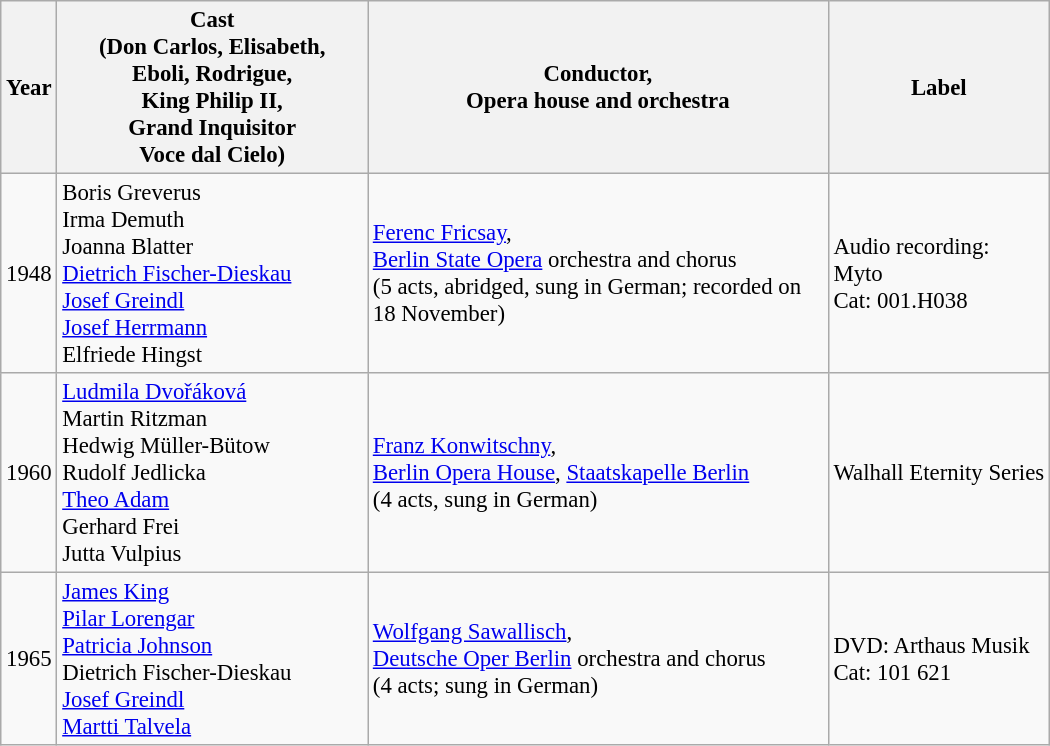<table class="wikitable" style="font-size:95%;">
<tr>
<th>Year</th>
<th Width="200">Cast<br>(Don Carlos, Elisabeth,<br>Eboli, Rodrigue,<br>King Philip II,<br>Grand Inquisitor<br>Voce dal Cielo)</th>
<th Width="300">Conductor,<br>Opera house and orchestra</th>
<th>Label</th>
</tr>
<tr>
<td>1948</td>
<td>Boris Greverus<br>Irma Demuth<br>Joanna Blatter<br><a href='#'>Dietrich Fischer-Dieskau</a><br><a href='#'>Josef Greindl</a><br><a href='#'>Josef Herrmann</a><br>Elfriede Hingst</td>
<td><a href='#'>Ferenc Fricsay</a>,<br><a href='#'>Berlin State Opera</a> orchestra and chorus<br>(5 acts, abridged, sung in German; recorded on 18 November)</td>
<td>Audio recording:<br>Myto<br>Cat: 001.H038</td>
</tr>
<tr>
<td>1960</td>
<td><a href='#'>Ludmila Dvořáková</a><br>Martin Ritzman<br>Hedwig Müller-Bütow<br>Rudolf Jedlicka<br><a href='#'>Theo Adam</a><br>Gerhard Frei<br>Jutta Vulpius</td>
<td><a href='#'>Franz Konwitschny</a>,<br><a href='#'>Berlin Opera House</a>, <a href='#'>Staatskapelle Berlin</a><br>(4 acts, sung in German)</td>
<td>Walhall Eternity Series</td>
</tr>
<tr>
<td>1965</td>
<td><a href='#'>James King</a><br><a href='#'>Pilar Lorengar</a><br><a href='#'>Patricia Johnson</a><br>Dietrich Fischer-Dieskau<br><a href='#'>Josef Greindl</a><br><a href='#'>Martti Talvela</a></td>
<td><a href='#'>Wolfgang Sawallisch</a>,<br><a href='#'>Deutsche Oper Berlin</a> orchestra and chorus<br>(4 acts; sung in German)</td>
<td>DVD: Arthaus Musik<br>Cat: 101 621</td>
</tr>
</table>
